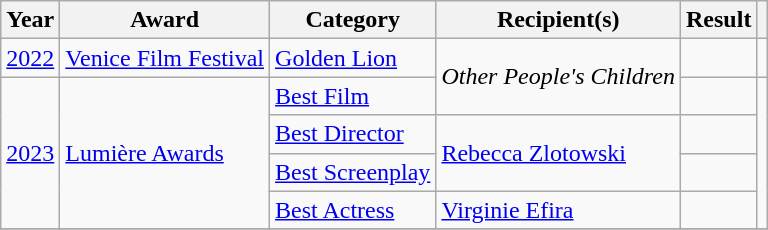<table class="wikitable">
<tr>
<th>Year</th>
<th>Award</th>
<th>Category</th>
<th>Recipient(s)</th>
<th>Result</th>
<th></th>
</tr>
<tr>
<td><a href='#'>2022</a></td>
<td><a href='#'>Venice Film Festival</a></td>
<td><a href='#'>Golden Lion</a></td>
<td rowspan=2><em>Other People's Children</em></td>
<td></td>
<td style="text-align:center"></td>
</tr>
<tr>
<td rowspan=4><a href='#'>2023</a></td>
<td rowspan=4><a href='#'>Lumière Awards</a></td>
<td><a href='#'>Best Film</a></td>
<td></td>
<td style="text-align:center"rowspan=4></td>
</tr>
<tr>
<td><a href='#'>Best Director</a></td>
<td rowspan=2><a href='#'>Rebecca Zlotowski</a></td>
<td></td>
</tr>
<tr>
<td><a href='#'>Best Screenplay</a></td>
<td></td>
</tr>
<tr>
<td><a href='#'>Best Actress</a></td>
<td><a href='#'>Virginie Efira</a></td>
<td></td>
</tr>
<tr>
</tr>
</table>
